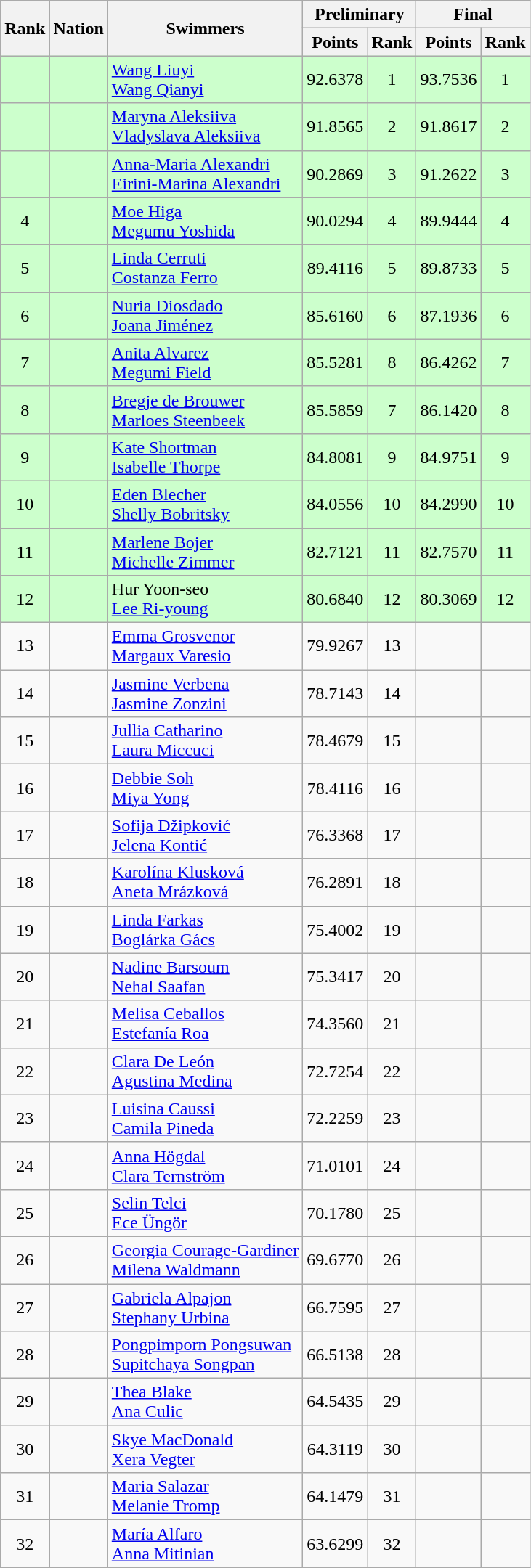<table class="wikitable sortable" style="text-align:center">
<tr>
<th rowspan=2>Rank</th>
<th rowspan=2>Nation</th>
<th rowspan=2>Swimmers</th>
<th colspan=2>Preliminary</th>
<th colspan=2>Final</th>
</tr>
<tr>
<th>Points</th>
<th>Rank</th>
<th>Points</th>
<th>Rank</th>
</tr>
<tr bgcolor=ccffcc>
<td></td>
<td align=left></td>
<td align=left><a href='#'>Wang Liuyi</a><br><a href='#'>Wang Qianyi</a></td>
<td>92.6378</td>
<td>1</td>
<td>93.7536</td>
<td>1</td>
</tr>
<tr bgcolor=ccffcc>
<td></td>
<td align=left></td>
<td align=left><a href='#'>Maryna Aleksiiva</a><br><a href='#'>Vladyslava Aleksiiva</a></td>
<td>91.8565</td>
<td>2</td>
<td>91.8617</td>
<td>2</td>
</tr>
<tr bgcolor=ccffcc>
<td></td>
<td align=left></td>
<td align=left><a href='#'>Anna-Maria Alexandri</a><br><a href='#'>Eirini-Marina Alexandri</a></td>
<td>90.2869</td>
<td>3</td>
<td>91.2622</td>
<td>3</td>
</tr>
<tr bgcolor=ccffcc>
<td>4</td>
<td align=left></td>
<td align=left><a href='#'>Moe Higa</a><br><a href='#'>Megumu Yoshida</a></td>
<td>90.0294</td>
<td>4</td>
<td>89.9444</td>
<td>4</td>
</tr>
<tr bgcolor=ccffcc>
<td>5</td>
<td align=left></td>
<td align=left><a href='#'>Linda Cerruti</a><br><a href='#'>Costanza Ferro</a></td>
<td>89.4116</td>
<td>5</td>
<td>89.8733</td>
<td>5</td>
</tr>
<tr bgcolor=ccffcc>
<td>6</td>
<td align=left></td>
<td align=left><a href='#'>Nuria Diosdado</a><br><a href='#'>Joana Jiménez</a></td>
<td>85.6160</td>
<td>6</td>
<td>87.1936</td>
<td>6</td>
</tr>
<tr bgcolor=ccffcc>
<td>7</td>
<td align=left></td>
<td align=left><a href='#'>Anita Alvarez</a><br><a href='#'>Megumi Field</a></td>
<td>85.5281</td>
<td>8</td>
<td>86.4262</td>
<td>7</td>
</tr>
<tr bgcolor=ccffcc>
<td>8</td>
<td align=left></td>
<td align=left><a href='#'>Bregje de Brouwer</a><br><a href='#'>Marloes Steenbeek</a></td>
<td>85.5859</td>
<td>7</td>
<td>86.1420</td>
<td>8</td>
</tr>
<tr bgcolor=ccffcc>
<td>9</td>
<td align=left></td>
<td align=left><a href='#'>Kate Shortman</a><br><a href='#'>Isabelle Thorpe</a></td>
<td>84.8081</td>
<td>9</td>
<td>84.9751</td>
<td>9</td>
</tr>
<tr bgcolor=ccffcc>
<td>10</td>
<td align=left></td>
<td align=left><a href='#'>Eden Blecher</a><br><a href='#'>Shelly Bobritsky</a></td>
<td>84.0556</td>
<td>10</td>
<td>84.2990</td>
<td>10</td>
</tr>
<tr bgcolor=ccffcc>
<td>11</td>
<td align=left></td>
<td align=left><a href='#'>Marlene Bojer</a><br><a href='#'>Michelle Zimmer</a></td>
<td>82.7121</td>
<td>11</td>
<td>82.7570</td>
<td>11</td>
</tr>
<tr bgcolor=ccffcc>
<td>12</td>
<td align=left></td>
<td align=left>Hur Yoon-seo<br><a href='#'>Lee Ri-young</a></td>
<td>80.6840</td>
<td>12</td>
<td>80.3069</td>
<td>12</td>
</tr>
<tr>
<td>13</td>
<td align=left></td>
<td align=left><a href='#'>Emma Grosvenor</a><br><a href='#'>Margaux Varesio</a></td>
<td>79.9267</td>
<td>13</td>
<td></td>
<td></td>
</tr>
<tr>
<td>14</td>
<td align=left></td>
<td align=left><a href='#'>Jasmine Verbena</a><br><a href='#'>Jasmine Zonzini</a></td>
<td>78.7143</td>
<td>14</td>
<td></td>
<td></td>
</tr>
<tr>
<td>15</td>
<td align=left></td>
<td align=left><a href='#'>Jullia Catharino</a><br><a href='#'>Laura Miccuci</a></td>
<td>78.4679</td>
<td>15</td>
<td></td>
<td></td>
</tr>
<tr>
<td>16</td>
<td align=left></td>
<td align=left><a href='#'>Debbie Soh</a><br><a href='#'>Miya Yong</a></td>
<td>78.4116</td>
<td>16</td>
<td></td>
<td></td>
</tr>
<tr>
<td>17</td>
<td align=left></td>
<td align=left><a href='#'>Sofija Džipković</a><br><a href='#'>Jelena Kontić</a></td>
<td>76.3368</td>
<td>17</td>
<td></td>
<td></td>
</tr>
<tr>
<td>18</td>
<td align=left></td>
<td align=left><a href='#'>Karolína Klusková</a><br><a href='#'>Aneta Mrázková</a></td>
<td>76.2891</td>
<td>18</td>
<td></td>
<td></td>
</tr>
<tr>
<td>19</td>
<td align=left></td>
<td align=left><a href='#'>Linda Farkas</a><br><a href='#'>Boglárka Gács</a></td>
<td>75.4002</td>
<td>19</td>
<td></td>
<td></td>
</tr>
<tr>
<td>20</td>
<td align=left></td>
<td align=left><a href='#'>Nadine Barsoum</a><br><a href='#'>Nehal Saafan</a></td>
<td>75.3417</td>
<td>20</td>
<td></td>
<td></td>
</tr>
<tr>
<td>21</td>
<td align=left></td>
<td align=left><a href='#'>Melisa Ceballos</a><br><a href='#'>Estefanía Roa</a></td>
<td>74.3560</td>
<td>21</td>
<td></td>
<td></td>
</tr>
<tr>
<td>22</td>
<td align=left></td>
<td align=left><a href='#'>Clara De León</a><br><a href='#'>Agustina Medina</a></td>
<td>72.7254</td>
<td>22</td>
<td></td>
<td></td>
</tr>
<tr>
<td>23</td>
<td align=left></td>
<td align=left><a href='#'>Luisina Caussi</a><br><a href='#'>Camila Pineda</a></td>
<td>72.2259</td>
<td>23</td>
<td></td>
<td></td>
</tr>
<tr>
<td>24</td>
<td align=left></td>
<td align=left><a href='#'>Anna Högdal</a><br><a href='#'>Clara Ternström</a></td>
<td>71.0101</td>
<td>24</td>
<td></td>
<td></td>
</tr>
<tr>
<td>25</td>
<td align=left></td>
<td align=left><a href='#'>Selin Telci</a><br><a href='#'>Ece Üngör</a></td>
<td>70.1780</td>
<td>25</td>
<td></td>
<td></td>
</tr>
<tr>
<td>26</td>
<td align=left></td>
<td align=left><a href='#'>Georgia Courage-Gardiner</a><br><a href='#'>Milena Waldmann</a></td>
<td>69.6770</td>
<td>26</td>
<td></td>
<td></td>
</tr>
<tr>
<td>27</td>
<td align=left></td>
<td align=left><a href='#'>Gabriela Alpajon</a><br><a href='#'>Stephany Urbina</a></td>
<td>66.7595</td>
<td>27</td>
<td></td>
<td></td>
</tr>
<tr>
<td>28</td>
<td align=left></td>
<td align=left><a href='#'>Pongpimporn Pongsuwan</a><br><a href='#'>Supitchaya Songpan</a></td>
<td>66.5138</td>
<td>28</td>
<td></td>
<td></td>
</tr>
<tr>
<td>29</td>
<td align=left></td>
<td align=left><a href='#'>Thea Blake</a><br><a href='#'>Ana Culic</a></td>
<td>64.5435</td>
<td>29</td>
<td></td>
<td></td>
</tr>
<tr>
<td>30</td>
<td align=left></td>
<td align=left><a href='#'>Skye MacDonald</a><br><a href='#'>Xera Vegter</a></td>
<td>64.3119</td>
<td>30</td>
<td></td>
<td></td>
</tr>
<tr>
<td>31</td>
<td align=left></td>
<td align=left><a href='#'>Maria Salazar</a><br><a href='#'>Melanie Tromp</a></td>
<td>64.1479</td>
<td>31</td>
<td></td>
<td></td>
</tr>
<tr>
<td>32</td>
<td align=left></td>
<td align=left><a href='#'>María Alfaro</a><br><a href='#'>Anna Mitinian</a></td>
<td>63.6299</td>
<td>32</td>
<td></td>
<td></td>
</tr>
</table>
